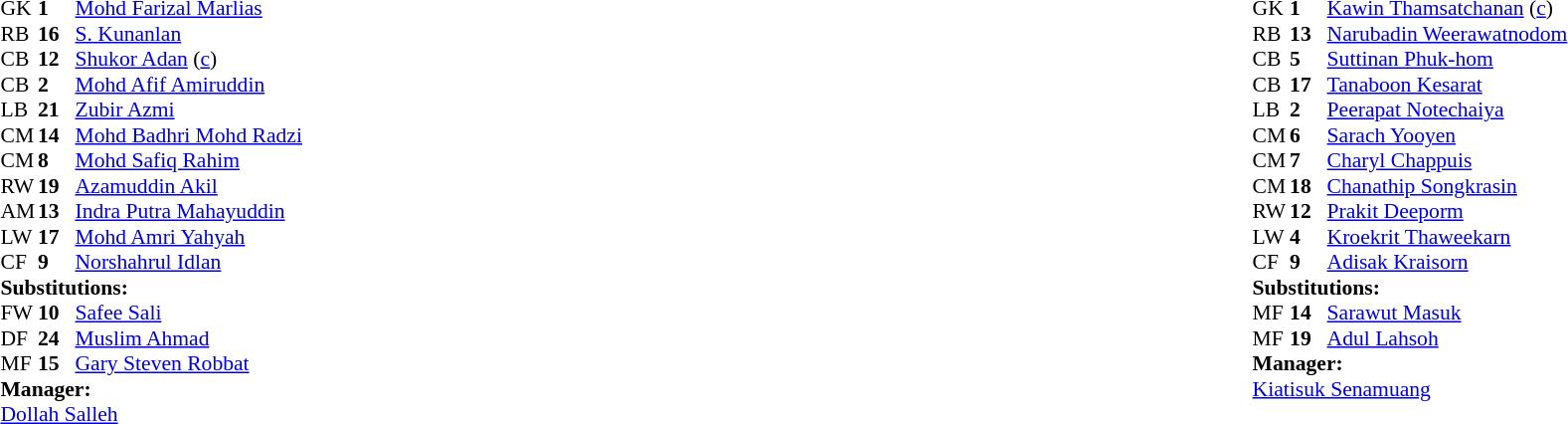<table width="100%">
<tr>
<td valign="top" width="40%"><br><table style="font-size:90%;" cellspacing="0" cellpadding="0">
<tr>
<th width="25"></th>
<th width="25"></th>
</tr>
<tr>
<td>GK</td>
<td><strong>1</strong></td>
<td><a href='#'>Mohd Farizal Marlias</a></td>
<td></td>
</tr>
<tr>
<td>RB</td>
<td><strong>16</strong></td>
<td><a href='#'>S. Kunanlan</a></td>
</tr>
<tr>
<td>CB</td>
<td><strong>12</strong></td>
<td><a href='#'>Shukor Adan</a> (<a href='#'>c</a>)</td>
</tr>
<tr>
<td>CB</td>
<td><strong>2</strong></td>
<td><a href='#'>Mohd Afif Amiruddin</a></td>
<td></td>
<td></td>
</tr>
<tr>
<td>LB</td>
<td><strong>21</strong></td>
<td><a href='#'>Zubir Azmi</a></td>
</tr>
<tr>
<td>CM</td>
<td><strong>14</strong></td>
<td><a href='#'>Mohd Badhri Mohd Radzi</a></td>
</tr>
<tr>
<td>CM</td>
<td><strong>8</strong></td>
<td><a href='#'>Mohd Safiq Rahim</a></td>
</tr>
<tr>
<td>RW</td>
<td><strong>19</strong></td>
<td><a href='#'>Azamuddin Akil</a></td>
<td></td>
<td></td>
</tr>
<tr>
<td>AM</td>
<td><strong>13</strong></td>
<td><a href='#'>Indra Putra Mahayuddin</a></td>
<td></td>
<td></td>
</tr>
<tr>
<td>LW</td>
<td><strong>17</strong></td>
<td><a href='#'>Mohd Amri Yahyah</a></td>
<td></td>
</tr>
<tr>
<td>CF</td>
<td><strong>9</strong></td>
<td><a href='#'>Norshahrul Idlan</a></td>
<td></td>
</tr>
<tr>
<td colspan=3><strong>Substitutions:</strong></td>
</tr>
<tr>
<td>FW</td>
<td><strong>10</strong></td>
<td><a href='#'>Safee Sali</a></td>
<td></td>
<td></td>
</tr>
<tr>
<td>DF</td>
<td><strong>24</strong></td>
<td><a href='#'>Muslim Ahmad</a></td>
<td></td>
<td></td>
</tr>
<tr>
<td>MF</td>
<td><strong>15</strong></td>
<td><a href='#'>Gary Steven Robbat</a></td>
<td></td>
<td></td>
</tr>
<tr>
<td colspan=3><strong>Manager:</strong></td>
</tr>
<tr>
<td colspan=4> <a href='#'>Dollah Salleh</a></td>
</tr>
</table>
</td>
<td valign="top"></td>
<td valign="top" width="50%"><br><table style="font-size:90%;" cellspacing="0" cellpadding="0" align="center">
<tr>
<th width=25></th>
<th width=25></th>
</tr>
<tr>
<td>GK</td>
<td><strong>1</strong></td>
<td><a href='#'>Kawin Thamsatchanan</a> (<a href='#'>c</a>)</td>
</tr>
<tr>
<td>RB</td>
<td><strong>13</strong></td>
<td><a href='#'>Narubadin Weerawatnodom</a></td>
</tr>
<tr>
<td>CB</td>
<td><strong>5</strong></td>
<td><a href='#'>Suttinan Phuk-hom</a></td>
</tr>
<tr>
<td>CB</td>
<td><strong>17</strong></td>
<td><a href='#'>Tanaboon Kesarat</a></td>
</tr>
<tr>
<td>LB</td>
<td><strong>2</strong></td>
<td><a href='#'>Peerapat Notechaiya</a></td>
</tr>
<tr>
<td>CM</td>
<td><strong>6</strong></td>
<td><a href='#'>Sarach Yooyen</a></td>
</tr>
<tr>
<td>CM</td>
<td><strong>7</strong></td>
<td><a href='#'>Charyl Chappuis</a></td>
<td></td>
</tr>
<tr>
<td>CM</td>
<td><strong>18</strong></td>
<td><a href='#'>Chanathip Songkrasin</a></td>
</tr>
<tr>
<td>RW</td>
<td><strong>12</strong></td>
<td><a href='#'>Prakit Deeporm</a></td>
<td></td>
<td></td>
</tr>
<tr>
<td>LW</td>
<td><strong>4</strong></td>
<td><a href='#'>Kroekrit Thaweekarn</a></td>
<td></td>
<td></td>
</tr>
<tr>
<td>CF</td>
<td><strong>9</strong></td>
<td><a href='#'>Adisak Kraisorn</a></td>
<td></td>
</tr>
<tr>
<td colspan=3><strong>Substitutions:</strong></td>
</tr>
<tr>
<td>MF</td>
<td><strong>14</strong></td>
<td><a href='#'>Sarawut Masuk</a></td>
<td></td>
<td></td>
</tr>
<tr>
<td>MF</td>
<td><strong>19</strong></td>
<td><a href='#'>Adul Lahsoh</a></td>
<td></td>
<td></td>
</tr>
<tr>
<td colspan=3><strong>Manager:</strong></td>
</tr>
<tr>
<td colspan=4> <a href='#'>Kiatisuk Senamuang</a></td>
</tr>
</table>
</td>
</tr>
</table>
